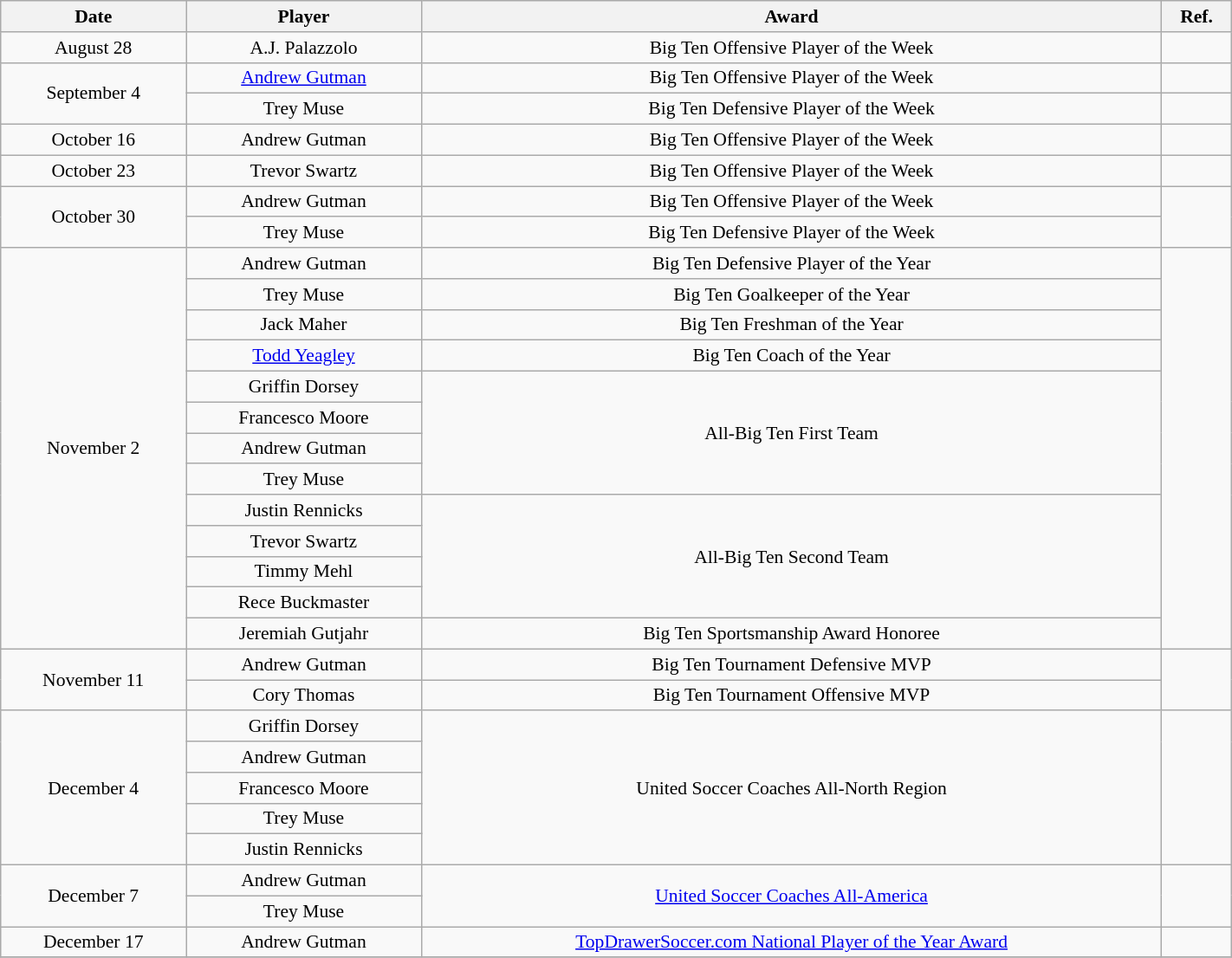<table class="wikitable" style="text-align:center; font-size:90%; width:75%;">
<tr>
<th>Date</th>
<th>Player</th>
<th>Award</th>
<th>Ref.</th>
</tr>
<tr>
<td>August 28</td>
<td>A.J. Palazzolo</td>
<td>Big Ten Offensive Player of the Week</td>
<td></td>
</tr>
<tr>
<td rowspan="2">September 4</td>
<td><a href='#'>Andrew Gutman</a></td>
<td>Big Ten Offensive Player of the Week</td>
<td></td>
</tr>
<tr>
<td>Trey Muse</td>
<td>Big Ten Defensive Player of the Week</td>
<td></td>
</tr>
<tr>
<td>October 16</td>
<td>Andrew Gutman</td>
<td>Big Ten Offensive Player of the Week</td>
<td></td>
</tr>
<tr>
<td>October 23</td>
<td>Trevor Swartz</td>
<td>Big Ten Offensive Player of the Week</td>
<td></td>
</tr>
<tr>
<td rowspan="2">October 30</td>
<td>Andrew Gutman</td>
<td>Big Ten Offensive Player of the Week</td>
<td rowspan="2"></td>
</tr>
<tr>
<td>Trey Muse</td>
<td>Big Ten Defensive Player of the Week</td>
</tr>
<tr>
<td rowspan="13">November 2</td>
<td>Andrew Gutman</td>
<td>Big Ten Defensive Player of the Year</td>
<td rowspan="13"></td>
</tr>
<tr>
<td>Trey Muse</td>
<td>Big Ten Goalkeeper of the Year</td>
</tr>
<tr>
<td>Jack Maher</td>
<td>Big Ten Freshman of the Year</td>
</tr>
<tr>
<td><a href='#'>Todd Yeagley</a></td>
<td>Big Ten Coach of the Year</td>
</tr>
<tr>
<td>Griffin Dorsey</td>
<td rowspan="4">All-Big Ten First Team</td>
</tr>
<tr>
<td>Francesco Moore</td>
</tr>
<tr>
<td>Andrew Gutman</td>
</tr>
<tr>
<td>Trey Muse</td>
</tr>
<tr>
<td>Justin Rennicks</td>
<td rowspan="4">All-Big Ten Second Team</td>
</tr>
<tr>
<td>Trevor Swartz</td>
</tr>
<tr>
<td>Timmy Mehl</td>
</tr>
<tr>
<td>Rece Buckmaster</td>
</tr>
<tr>
<td>Jeremiah Gutjahr</td>
<td>Big Ten Sportsmanship Award Honoree</td>
</tr>
<tr>
<td rowspan="2">November 11</td>
<td>Andrew Gutman</td>
<td>Big Ten Tournament Defensive MVP</td>
<td rowspan="2"></td>
</tr>
<tr>
<td>Cory Thomas</td>
<td>Big Ten Tournament Offensive MVP</td>
</tr>
<tr>
<td rowspan="5">December 4</td>
<td>Griffin Dorsey</td>
<td rowspan="5">United Soccer Coaches All-North Region</td>
<td rowspan="5"></td>
</tr>
<tr>
<td>Andrew Gutman</td>
</tr>
<tr>
<td>Francesco Moore</td>
</tr>
<tr>
<td>Trey Muse</td>
</tr>
<tr>
<td>Justin Rennicks</td>
</tr>
<tr>
<td rowspan="2">December 7</td>
<td>Andrew Gutman</td>
<td rowspan="2"><a href='#'>United Soccer Coaches All-America</a></td>
<td rowspan="2"></td>
</tr>
<tr>
<td>Trey Muse</td>
</tr>
<tr>
<td>December 17</td>
<td>Andrew Gutman</td>
<td><a href='#'>TopDrawerSoccer.com National Player of the Year Award</a></td>
<td></td>
</tr>
<tr>
</tr>
</table>
